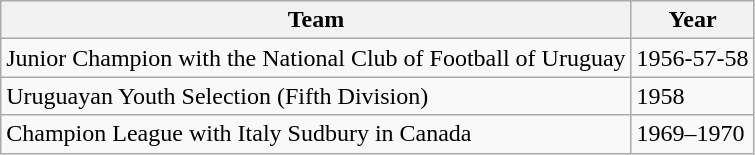<table class="wikitable">
<tr>
<th>Team</th>
<th>Year</th>
</tr>
<tr>
<td>Junior Champion with the National Club of Football of Uruguay</td>
<td>1956-57-58</td>
</tr>
<tr>
<td>Uruguayan Youth Selection (Fifth Division)</td>
<td>1958</td>
</tr>
<tr>
<td>Champion League with Italy Sudbury in Canada</td>
<td>1969–1970</td>
</tr>
</table>
